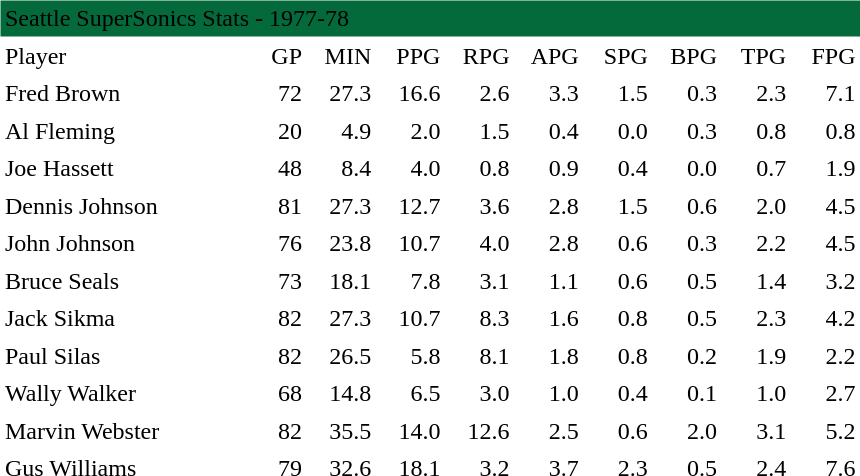<table cellpadding="3" cellspacing="1" class="osdyn" width="575">
<tr Class="masthead_alt">
<td Bgcolor="#046A3C" colspan="10"><span>Seattle SuperSonics Stats - 1977-78</span></td>
</tr>
<tr Class="stathead">
<td Width="28%">Player</td>
<td Align="right" width="8%">GP</td>
<td Align="right" width="8%">MIN</td>
<td Align="right" width="8%">PPG</td>
<td Align="right" width="8%">RPG</td>
<td Align="right" width="8%">APG</td>
<td Align="right" width="8%">SPG</td>
<td Align="right" width="8%">BPG</td>
<td Align="right" width="8%">TPG</td>
<td Align="right" width="8%">FPG</td>
</tr>
<tr Class="oddrow">
<td>Fred Brown</td>
<td Align="right">72</td>
<td Align="right">27.3</td>
<td Align="right" class="active">16.6</td>
<td Align="right">2.6</td>
<td Align="right">3.3</td>
<td Align="right">1.5</td>
<td Align="right">0.3</td>
<td Align="right">2.3</td>
<td Align="right">7.1</td>
</tr>
<tr Class="evenrow">
<td>Al Fleming</td>
<td Align="right">20</td>
<td Align="right">4.9</td>
<td Align="right" class="active">2.0</td>
<td Align="right">1.5</td>
<td Align="right">0.4</td>
<td Align="right">0.0</td>
<td Align="right">0.3</td>
<td Align="right">0.8</td>
<td Align="right">0.8</td>
</tr>
<tr Class="oddrow">
<td>Joe Hassett</td>
<td Align="right">48</td>
<td Align="right">8.4</td>
<td Align="right" class="active">4.0</td>
<td Align="right">0.8</td>
<td Align="right">0.9</td>
<td Align="right">0.4</td>
<td Align="right">0.0</td>
<td Align="right">0.7</td>
<td Align="right">1.9</td>
</tr>
<tr Class="evenrow">
<td>Dennis Johnson</td>
<td Align="right">81</td>
<td Align="right">27.3</td>
<td Align="right" class="active">12.7</td>
<td Align="right">3.6</td>
<td Align="right">2.8</td>
<td Align="right">1.5</td>
<td Align="right">0.6</td>
<td Align="right">2.0</td>
<td Align="right">4.5</td>
</tr>
<tr Class="oddrow">
<td>John Johnson</td>
<td Align="right">76</td>
<td Align="right">23.8</td>
<td Align="right" class="active">10.7</td>
<td Align="right">4.0</td>
<td Align="right">2.8</td>
<td Align="right">0.6</td>
<td Align="right">0.3</td>
<td Align="right">2.2</td>
<td Align="right">4.5</td>
</tr>
<tr Class="evenrow">
<td>Bruce Seals</td>
<td Align="right">73</td>
<td Align="right">18.1</td>
<td Align="right" class="active">7.8</td>
<td Align="right">3.1</td>
<td Align="right">1.1</td>
<td Align="right">0.6</td>
<td Align="right">0.5</td>
<td Align="right">1.4</td>
<td Align="right">3.2</td>
</tr>
<tr Class="oddrow">
<td>Jack Sikma</td>
<td Align="right">82</td>
<td Align="right">27.3</td>
<td Align="right" class="active">10.7</td>
<td Align="right">8.3</td>
<td Align="right">1.6</td>
<td Align="right">0.8</td>
<td Align="right">0.5</td>
<td Align="right">2.3</td>
<td Align="right">4.2</td>
</tr>
<tr Class="evenrow">
<td>Paul Silas</td>
<td Align="right">82</td>
<td Align="right">26.5</td>
<td Align="right" class="active">5.8</td>
<td Align="right">8.1</td>
<td Align="right">1.8</td>
<td Align="right">0.8</td>
<td Align="right">0.2</td>
<td Align="right">1.9</td>
<td Align="right">2.2</td>
</tr>
<tr Class="oddrow">
<td>Wally Walker</td>
<td Align="right">68</td>
<td Align="right">14.8</td>
<td Align="right" class="active">6.5</td>
<td Align="right">3.0</td>
<td Align="right">1.0</td>
<td Align="right">0.4</td>
<td Align="right">0.1</td>
<td Align="right">1.0</td>
<td Align="right">2.7</td>
</tr>
<tr Class="evenrow">
<td>Marvin Webster</td>
<td Align="right">82</td>
<td Align="right">35.5</td>
<td Align="right" class="active">14.0</td>
<td Align="right">12.6</td>
<td Align="right">2.5</td>
<td Align="right">0.6</td>
<td Align="right">2.0</td>
<td Align="right">3.1</td>
<td Align="right">5.2</td>
</tr>
<tr Class="oddrow">
<td>Gus Williams</td>
<td Align="right">79</td>
<td Align="right">32.6</td>
<td Align="right" class="active">18.1</td>
<td Align="right">3.2</td>
<td Align="right">3.7</td>
<td Align="right">2.3</td>
<td Align="right">0.5</td>
<td Align="right">2.4</td>
<td Align="right">7.6</td>
</tr>
</table>
